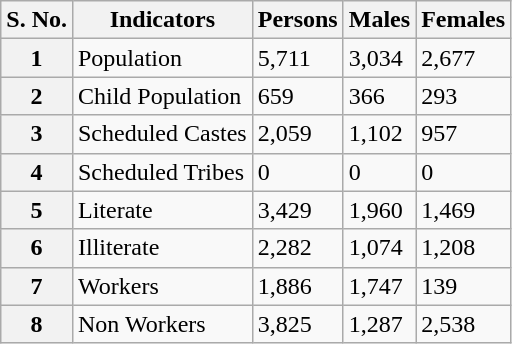<table class="wikitable">
<tr>
<th>S. No.</th>
<th>Indicators</th>
<th>Persons</th>
<th>Males</th>
<th>Females</th>
</tr>
<tr>
<th><strong>1</strong></th>
<td>Population</td>
<td>5,711</td>
<td>3,034</td>
<td>2,677</td>
</tr>
<tr>
<th><strong>2</strong></th>
<td>Child Population</td>
<td>659</td>
<td>366</td>
<td>293</td>
</tr>
<tr>
<th><strong>3</strong></th>
<td>Scheduled Castes</td>
<td>2,059</td>
<td>1,102</td>
<td>957</td>
</tr>
<tr>
<th><strong>4</strong></th>
<td>Scheduled Tribes</td>
<td>0</td>
<td>0</td>
<td>0</td>
</tr>
<tr>
<th><strong>5</strong></th>
<td>Literate</td>
<td>3,429</td>
<td>1,960</td>
<td>1,469</td>
</tr>
<tr>
<th><strong>6</strong></th>
<td>Illiterate</td>
<td>2,282</td>
<td>1,074</td>
<td>1,208</td>
</tr>
<tr>
<th><strong>7</strong></th>
<td>Workers</td>
<td>1,886</td>
<td>1,747</td>
<td>139</td>
</tr>
<tr>
<th><strong>8</strong></th>
<td>Non Workers</td>
<td>3,825</td>
<td>1,287</td>
<td>2,538</td>
</tr>
</table>
